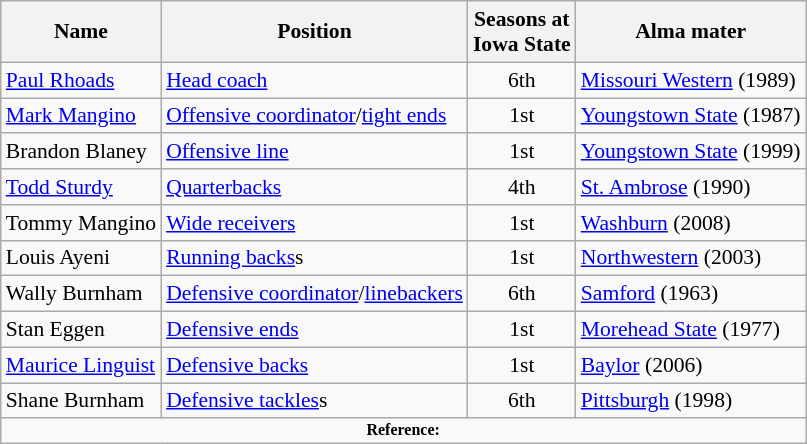<table class="wikitable" border="1" style="font-size:90%;">
<tr>
<th>Name</th>
<th>Position</th>
<th>Seasons at<br>Iowa State</th>
<th>Alma mater</th>
</tr>
<tr>
<td><a href='#'>Paul Rhoads</a></td>
<td><a href='#'>Head coach</a></td>
<td align=center>6th</td>
<td><a href='#'>Missouri Western</a> (1989)</td>
</tr>
<tr>
<td><a href='#'>Mark Mangino</a></td>
<td><a href='#'>Offensive coordinator</a>/<a href='#'>tight ends</a></td>
<td align=center>1st</td>
<td><a href='#'>Youngstown State</a> (1987)</td>
</tr>
<tr>
<td>Brandon Blaney</td>
<td><a href='#'>Offensive line</a></td>
<td align=center>1st</td>
<td><a href='#'>Youngstown State</a> (1999)</td>
</tr>
<tr>
<td><a href='#'>Todd Sturdy</a></td>
<td><a href='#'>Quarterbacks</a></td>
<td align=center>4th</td>
<td><a href='#'>St. Ambrose</a> (1990)</td>
</tr>
<tr>
<td>Tommy Mangino</td>
<td><a href='#'>Wide receivers</a></td>
<td align=center>1st</td>
<td><a href='#'>Washburn</a> (2008)</td>
</tr>
<tr>
<td>Louis Ayeni</td>
<td><a href='#'>Running backs</a>s</td>
<td align=center>1st</td>
<td><a href='#'>Northwestern</a> (2003)</td>
</tr>
<tr>
<td>Wally Burnham</td>
<td><a href='#'>Defensive coordinator</a>/<a href='#'>linebackers</a></td>
<td align=center>6th</td>
<td><a href='#'>Samford</a> (1963)</td>
</tr>
<tr>
<td>Stan Eggen</td>
<td><a href='#'>Defensive ends</a></td>
<td align=center>1st</td>
<td><a href='#'>Morehead State</a> (1977)</td>
</tr>
<tr>
<td><a href='#'>Maurice Linguist</a></td>
<td><a href='#'>Defensive backs</a></td>
<td align=center>1st</td>
<td><a href='#'>Baylor</a> (2006)</td>
</tr>
<tr>
<td>Shane Burnham</td>
<td><a href='#'>Defensive tackles</a>s</td>
<td align=center>6th</td>
<td><a href='#'>Pittsburgh</a> (1998)</td>
</tr>
<tr>
<td colspan="4" style="font-size: 8pt" align="center"><strong>Reference:</strong></td>
</tr>
</table>
